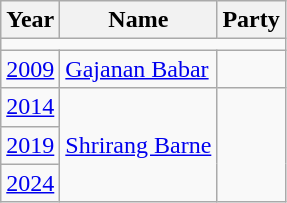<table class="wikitable">
<tr>
<th>Year</th>
<th>Name</th>
<th colspan="2">Party</th>
</tr>
<tr>
<td colspan="4"></td>
</tr>
<tr>
<td><a href='#'>2009</a></td>
<td><a href='#'>Gajanan Babar</a></td>
<td></td>
</tr>
<tr>
<td><a href='#'>2014</a></td>
<td rowspan="3"><a href='#'>Shrirang Barne</a></td>
</tr>
<tr>
<td><a href='#'>2019</a></td>
</tr>
<tr>
<td><a href='#'>2024</a></td>
</tr>
</table>
